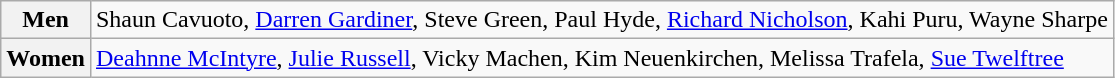<table class="wikitable">
<tr>
<th>Men</th>
<td>Shaun Cavuoto, <a href='#'>Darren Gardiner</a>, Steve Green, Paul Hyde, <a href='#'>Richard Nicholson</a>, Kahi Puru, Wayne Sharpe</td>
</tr>
<tr>
<th>Women</th>
<td><a href='#'>Deahnne McIntyre</a>, <a href='#'>Julie Russell</a>, Vicky Machen, Kim Neuenkirchen, Melissa Trafela, <a href='#'>Sue Twelftree</a></td>
</tr>
</table>
